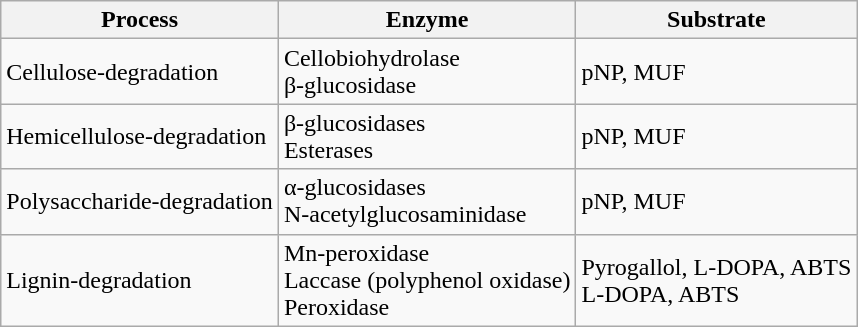<table class="wikitable" style=white-space:nowrap">
<tr>
<th><strong>Process</strong></th>
<th><strong>Enzyme</strong></th>
<th><strong>Substrate</strong></th>
</tr>
<tr>
<td>Cellulose-degradation</td>
<td>Cellobiohydrolase<br>β-glucosidase</td>
<td>pNP, MUF</td>
</tr>
<tr>
<td>Hemicellulose-degradation</td>
<td>β-glucosidases<br>Esterases</td>
<td>pNP, MUF</td>
</tr>
<tr>
<td>Polysaccharide-degradation</td>
<td>α-glucosidases<br>N-acetylglucosaminidase</td>
<td>pNP, MUF</td>
</tr>
<tr>
<td>Lignin-degradation</td>
<td>Mn-peroxidase<br>Laccase (polyphenol oxidase)<br>Peroxidase</td>
<td>Pyrogallol, L-DOPA, ABTS<br>L-DOPA, ABTS</td>
</tr>
</table>
